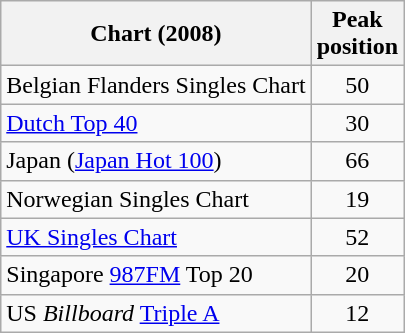<table class="wikitable sortable">
<tr>
<th>Chart (2008)</th>
<th>Peak<br>position</th>
</tr>
<tr>
<td>Belgian Flanders Singles Chart</td>
<td style="text-align:center;">50</td>
</tr>
<tr>
<td><a href='#'>Dutch Top 40</a></td>
<td style="text-align:center;">30</td>
</tr>
<tr>
<td>Japan (<a href='#'>Japan Hot 100</a>)</td>
<td style="text-align:center;">66</td>
</tr>
<tr>
<td>Norwegian Singles Chart</td>
<td style="text-align:center;">19</td>
</tr>
<tr>
<td><a href='#'>UK Singles Chart</a></td>
<td style="text-align:center;">52</td>
</tr>
<tr>
<td>Singapore <a href='#'>987FM</a> Top 20</td>
<td style="text-align:center;">20</td>
</tr>
<tr>
<td>US <em>Billboard</em> <a href='#'>Triple A</a></td>
<td style="text-align:center;">12</td>
</tr>
</table>
